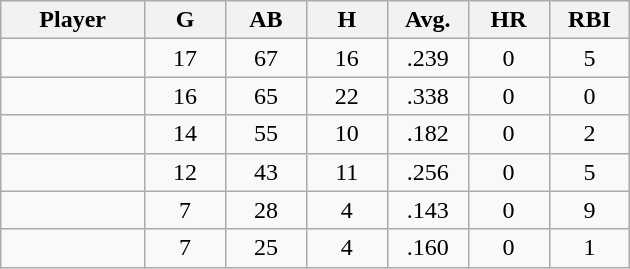<table class="wikitable sortable">
<tr>
<th bgcolor="#DDDDFF" width="16%">Player</th>
<th bgcolor="#DDDDFF" width="9%">G</th>
<th bgcolor="#DDDDFF" width="9%">AB</th>
<th bgcolor="#DDDDFF" width="9%">H</th>
<th bgcolor="#DDDDFF" width="9%">Avg.</th>
<th bgcolor="#DDDDFF" width="9%">HR</th>
<th bgcolor="#DDDDFF" width="9%">RBI</th>
</tr>
<tr align="center">
<td></td>
<td>17</td>
<td>67</td>
<td>16</td>
<td>.239</td>
<td>0</td>
<td>5</td>
</tr>
<tr align="center">
<td></td>
<td>16</td>
<td>65</td>
<td>22</td>
<td>.338</td>
<td>0</td>
<td>0</td>
</tr>
<tr align="center">
<td></td>
<td>14</td>
<td>55</td>
<td>10</td>
<td>.182</td>
<td>0</td>
<td>2</td>
</tr>
<tr align="center">
<td></td>
<td>12</td>
<td>43</td>
<td>11</td>
<td>.256</td>
<td>0</td>
<td>5</td>
</tr>
<tr align="center">
<td></td>
<td>7</td>
<td>28</td>
<td>4</td>
<td>.143</td>
<td>0</td>
<td>9</td>
</tr>
<tr align="center">
<td></td>
<td>7</td>
<td>25</td>
<td>4</td>
<td>.160</td>
<td>0</td>
<td>1</td>
</tr>
</table>
